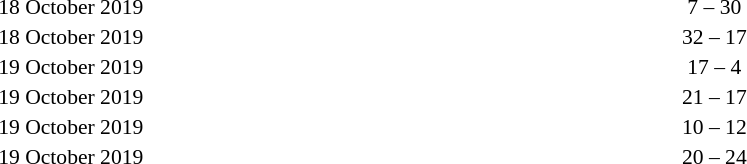<table style="width:100%;" cellspacing="1">
<tr>
<th width=15%></th>
<th width=25%></th>
<th width=10%></th>
</tr>
<tr style=font-size:90%>
<td align=right>18 October 2019</td>
<td align=right></td>
<td align=center>7 – 30</td>
<td></td>
</tr>
<tr style=font-size:90%>
<td align=right>18 October 2019</td>
<td align=right></td>
<td align=center>32 – 17</td>
<td></td>
</tr>
<tr style=font-size:90%>
<td align=right>19 October 2019</td>
<td align=right></td>
<td align=center>17 – 4</td>
<td></td>
</tr>
<tr style=font-size:90%>
<td align=right>19 October 2019</td>
<td align=right></td>
<td align=center>21 – 17</td>
<td></td>
</tr>
<tr style=font-size:90%>
<td align=right>19 October 2019</td>
<td align=right></td>
<td align=center>10 – 12</td>
<td></td>
</tr>
<tr style=font-size:90%>
<td align=right>19 October 2019</td>
<td align=right></td>
<td align=center>20 – 24</td>
<td></td>
</tr>
</table>
